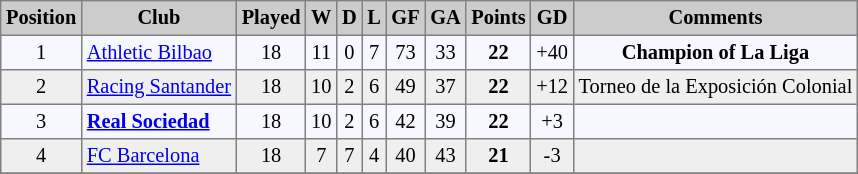<table bgcolor="#f7f8ff" cellpadding="3" cellspacing="0" border="1" style="font-size: 85%; border: gray solid 1px; border-collapse: collapse;">
<tr bgcolor="#CCCCCC">
<th>Position</th>
<th>Club</th>
<th>Played</th>
<th>W</th>
<th>D</th>
<th>L</th>
<th>GF</th>
<th>GA</th>
<th>Points</th>
<th>GD</th>
<th>Comments</th>
</tr>
<tr align="center">
<td>1</td>
<td align="left"><a href='#'>Athletic Bilbao</a></td>
<td>18</td>
<td>11</td>
<td>0</td>
<td>7</td>
<td>73</td>
<td>33</td>
<td><strong>22</strong></td>
<td>+40</td>
<td><strong>Champion of La Liga</strong></td>
</tr>
<tr align="center" bgcolor="#EFEFEF">
<td>2</td>
<td align="left"><a href='#'>Racing Santander</a></td>
<td>18</td>
<td>10</td>
<td>2</td>
<td>6</td>
<td>49</td>
<td>37</td>
<td><strong>22</strong></td>
<td>+12</td>
<td>Torneo de la Exposición Colonial</td>
</tr>
<tr align="center">
<td>3</td>
<td align="left"><strong><a href='#'>Real Sociedad</a></strong></td>
<td>18</td>
<td>10</td>
<td>2</td>
<td>6</td>
<td>42</td>
<td>39</td>
<td><strong>22</strong></td>
<td>+3</td>
<td></td>
</tr>
<tr align="center" bgcolor="#EFEFEF">
<td>4</td>
<td align="left"><a href='#'>FC Barcelona</a></td>
<td>18</td>
<td>7</td>
<td>7</td>
<td>4</td>
<td>40</td>
<td>43</td>
<td><strong>21</strong></td>
<td>-3</td>
<td></td>
</tr>
<tr align="center">
</tr>
</table>
